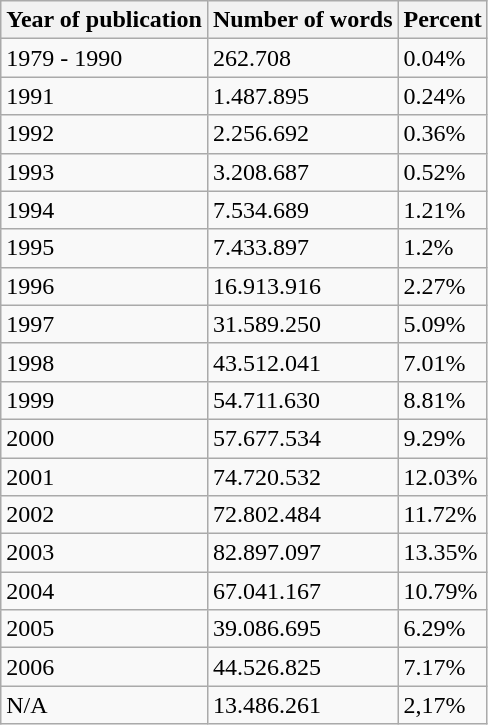<table class="wikitable">
<tr>
<th>Year of publication</th>
<th>Number of words</th>
<th>Percent</th>
</tr>
<tr>
<td>1979 - 1990</td>
<td>262.708</td>
<td>0.04%</td>
</tr>
<tr>
<td>1991</td>
<td>1.487.895</td>
<td>0.24%</td>
</tr>
<tr>
<td>1992</td>
<td>2.256.692</td>
<td>0.36%</td>
</tr>
<tr>
<td>1993</td>
<td>3.208.687</td>
<td>0.52%</td>
</tr>
<tr>
<td>1994</td>
<td>7.534.689</td>
<td>1.21%</td>
</tr>
<tr>
<td>1995</td>
<td>7.433.897</td>
<td>1.2%</td>
</tr>
<tr>
<td>1996</td>
<td>16.913.916</td>
<td>2.27%</td>
</tr>
<tr>
<td>1997</td>
<td>31.589.250</td>
<td>5.09%</td>
</tr>
<tr>
<td>1998</td>
<td>43.512.041</td>
<td>7.01%</td>
</tr>
<tr>
<td>1999</td>
<td>54.711.630</td>
<td>8.81%</td>
</tr>
<tr>
<td>2000</td>
<td>57.677.534</td>
<td>9.29%</td>
</tr>
<tr>
<td>2001</td>
<td>74.720.532</td>
<td>12.03%</td>
</tr>
<tr>
<td>2002</td>
<td>72.802.484</td>
<td>11.72%</td>
</tr>
<tr>
<td>2003</td>
<td>82.897.097</td>
<td>13.35%</td>
</tr>
<tr>
<td>2004</td>
<td>67.041.167</td>
<td>10.79%</td>
</tr>
<tr>
<td>2005</td>
<td>39.086.695</td>
<td>6.29%</td>
</tr>
<tr>
<td>2006</td>
<td>44.526.825</td>
<td>7.17%</td>
</tr>
<tr>
<td>N/A</td>
<td>13.486.261</td>
<td>2,17%</td>
</tr>
</table>
